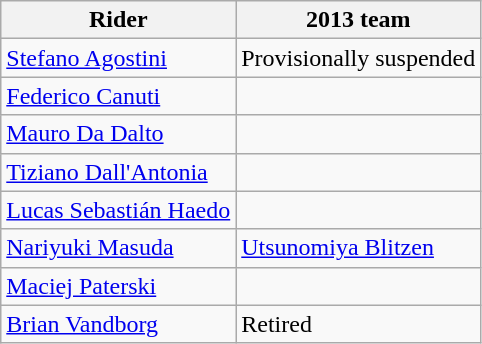<table class="wikitable">
<tr>
<th>Rider</th>
<th>2013 team</th>
</tr>
<tr>
<td><a href='#'>Stefano Agostini</a></td>
<td>Provisionally suspended</td>
</tr>
<tr>
<td><a href='#'>Federico Canuti</a></td>
<td></td>
</tr>
<tr>
<td><a href='#'>Mauro Da Dalto</a></td>
<td></td>
</tr>
<tr>
<td><a href='#'>Tiziano Dall'Antonia</a></td>
<td></td>
</tr>
<tr>
<td><a href='#'>Lucas Sebastián Haedo</a></td>
<td></td>
</tr>
<tr>
<td><a href='#'>Nariyuki Masuda</a></td>
<td><a href='#'>Utsunomiya Blitzen</a></td>
</tr>
<tr>
<td><a href='#'>Maciej Paterski</a></td>
<td></td>
</tr>
<tr>
<td><a href='#'>Brian Vandborg</a></td>
<td>Retired</td>
</tr>
</table>
